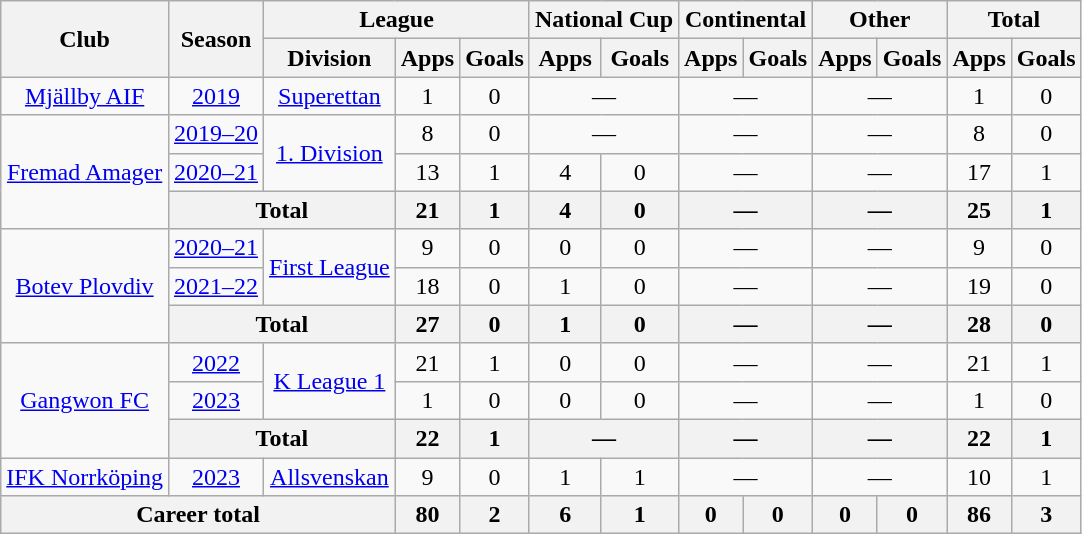<table class="wikitable" style="text-align: center">
<tr>
<th rowspan="2">Club</th>
<th rowspan="2">Season</th>
<th colspan="3">League</th>
<th colspan="2">National Cup</th>
<th colspan="2">Continental</th>
<th colspan="2">Other</th>
<th colspan="2">Total</th>
</tr>
<tr>
<th>Division</th>
<th>Apps</th>
<th>Goals</th>
<th>Apps</th>
<th>Goals</th>
<th>Apps</th>
<th>Goals</th>
<th>Apps</th>
<th>Goals</th>
<th>Apps</th>
<th>Goals</th>
</tr>
<tr>
<td><a href='#'>Mjällby AIF</a></td>
<td><a href='#'>2019</a></td>
<td><a href='#'>Superettan</a></td>
<td>1</td>
<td>0</td>
<td colspan="2">—</td>
<td colspan="2">—</td>
<td colspan="2">—</td>
<td>1</td>
<td>0</td>
</tr>
<tr>
<td rowspan="3"><a href='#'>Fremad Amager</a></td>
<td><a href='#'>2019–20</a></td>
<td rowspan="2"><a href='#'>1. Division</a></td>
<td>8</td>
<td>0</td>
<td colspan="2">—</td>
<td colspan="2">—</td>
<td colspan="2">—</td>
<td>8</td>
<td>0</td>
</tr>
<tr>
<td><a href='#'>2020–21</a></td>
<td>13</td>
<td>1</td>
<td>4</td>
<td>0</td>
<td colspan="2">—</td>
<td colspan="2">—</td>
<td>17</td>
<td>1</td>
</tr>
<tr>
<th colspan="2">Total</th>
<th>21</th>
<th>1</th>
<th>4</th>
<th>0</th>
<th colspan="2">—</th>
<th colspan="2">—</th>
<th>25</th>
<th>1</th>
</tr>
<tr>
<td rowspan="3"><a href='#'>Botev Plovdiv</a></td>
<td><a href='#'>2020–21</a></td>
<td rowspan="2"><a href='#'>First League</a></td>
<td>9</td>
<td>0</td>
<td>0</td>
<td>0</td>
<td colspan="2">—</td>
<td colspan="2">—</td>
<td>9</td>
<td>0</td>
</tr>
<tr>
<td><a href='#'>2021–22</a></td>
<td>18</td>
<td>0</td>
<td>1</td>
<td>0</td>
<td colspan="2">—</td>
<td colspan="2">—</td>
<td>19</td>
<td>0</td>
</tr>
<tr>
<th colspan="2">Total</th>
<th>27</th>
<th>0</th>
<th>1</th>
<th>0</th>
<th colspan="2">—</th>
<th colspan="2">—</th>
<th>28</th>
<th>0</th>
</tr>
<tr>
<td rowspan="3"><a href='#'>Gangwon FC</a></td>
<td><a href='#'>2022</a></td>
<td rowspan="2"><a href='#'>K League 1</a></td>
<td>21</td>
<td>1</td>
<td>0</td>
<td>0</td>
<td colspan="2">—</td>
<td colspan="2">—</td>
<td>21</td>
<td>1</td>
</tr>
<tr>
<td><a href='#'>2023</a></td>
<td>1</td>
<td>0</td>
<td>0</td>
<td>0</td>
<td colspan="2">—</td>
<td colspan="2">—</td>
<td>1</td>
<td>0</td>
</tr>
<tr>
<th colspan="2">Total</th>
<th>22</th>
<th>1</th>
<th colspan="2">—</th>
<th colspan="2">—</th>
<th colspan="2">—</th>
<th>22</th>
<th>1</th>
</tr>
<tr>
<td><a href='#'>IFK Norrköping</a></td>
<td><a href='#'>2023</a></td>
<td><a href='#'>Allsvenskan</a></td>
<td>9</td>
<td>0</td>
<td>1</td>
<td>1</td>
<td colspan="2">—</td>
<td colspan="2">—</td>
<td>10</td>
<td>1</td>
</tr>
<tr>
<th colspan="3">Career total</th>
<th>80</th>
<th>2</th>
<th>6</th>
<th>1</th>
<th>0</th>
<th>0</th>
<th>0</th>
<th>0</th>
<th>86</th>
<th>3</th>
</tr>
</table>
